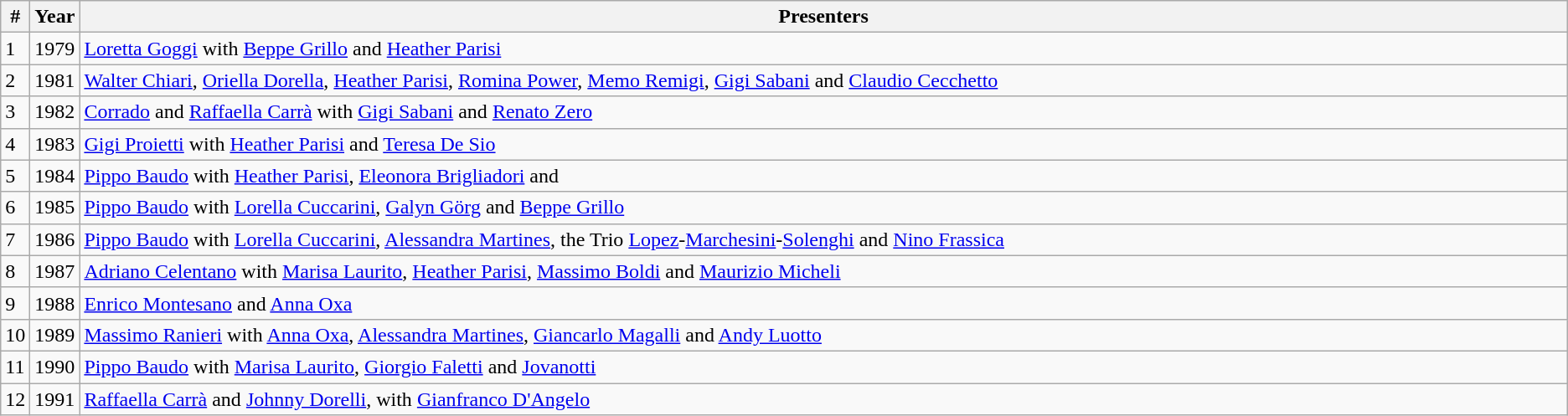<table class="wikitable sortable">
<tr>
<th width="1%">#</th>
<th width="3%">Year</th>
<th width="96%">Presenters</th>
</tr>
<tr>
<td>1</td>
<td>1979</td>
<td><a href='#'>Loretta Goggi</a> with <a href='#'>Beppe Grillo</a> and <a href='#'>Heather Parisi</a></td>
</tr>
<tr>
<td>2</td>
<td>1981</td>
<td><a href='#'>Walter Chiari</a>, <a href='#'>Oriella Dorella</a>, <a href='#'>Heather Parisi</a>, <a href='#'>Romina Power</a>, <a href='#'>Memo Remigi</a>, <a href='#'>Gigi Sabani</a> and <a href='#'>Claudio Cecchetto</a></td>
</tr>
<tr>
<td>3</td>
<td>1982</td>
<td><a href='#'>Corrado</a> and <a href='#'>Raffaella Carrà</a> with <a href='#'>Gigi Sabani</a> and <a href='#'>Renato Zero</a></td>
</tr>
<tr>
<td>4</td>
<td>1983</td>
<td><a href='#'>Gigi Proietti</a> with <a href='#'>Heather Parisi</a> and <a href='#'>Teresa De Sio</a></td>
</tr>
<tr>
<td>5</td>
<td>1984</td>
<td><a href='#'>Pippo Baudo</a> with <a href='#'>Heather Parisi</a>, <a href='#'>Eleonora Brigliadori</a> and </td>
</tr>
<tr>
<td>6</td>
<td>1985</td>
<td><a href='#'>Pippo Baudo</a> with <a href='#'>Lorella Cuccarini</a>, <a href='#'>Galyn Görg</a> and <a href='#'>Beppe Grillo</a></td>
</tr>
<tr>
<td>7</td>
<td>1986</td>
<td><a href='#'>Pippo Baudo</a> with <a href='#'>Lorella Cuccarini</a>, <a href='#'>Alessandra Martines</a>, the Trio <a href='#'>Lopez</a>-<a href='#'>Marchesini</a>-<a href='#'>Solenghi</a> and <a href='#'>Nino Frassica</a></td>
</tr>
<tr>
<td>8</td>
<td>1987</td>
<td><a href='#'>Adriano Celentano</a> with <a href='#'>Marisa Laurito</a>, <a href='#'>Heather Parisi</a>, <a href='#'>Massimo Boldi</a> and <a href='#'>Maurizio Micheli</a></td>
</tr>
<tr>
<td>9</td>
<td>1988</td>
<td><a href='#'>Enrico Montesano</a> and <a href='#'>Anna Oxa</a></td>
</tr>
<tr>
<td>10</td>
<td>1989</td>
<td><a href='#'>Massimo Ranieri</a>  with <a href='#'>Anna Oxa</a>, <a href='#'>Alessandra Martines</a>, <a href='#'>Giancarlo Magalli</a> and <a href='#'>Andy Luotto</a></td>
</tr>
<tr>
<td>11</td>
<td>1990</td>
<td><a href='#'>Pippo Baudo</a> with <a href='#'>Marisa Laurito</a>, <a href='#'>Giorgio Faletti</a> and <a href='#'>Jovanotti</a></td>
</tr>
<tr>
<td>12</td>
<td>1991</td>
<td><a href='#'>Raffaella Carrà</a> and <a href='#'>Johnny Dorelli</a>, with <a href='#'>Gianfranco D'Angelo</a></td>
</tr>
</table>
